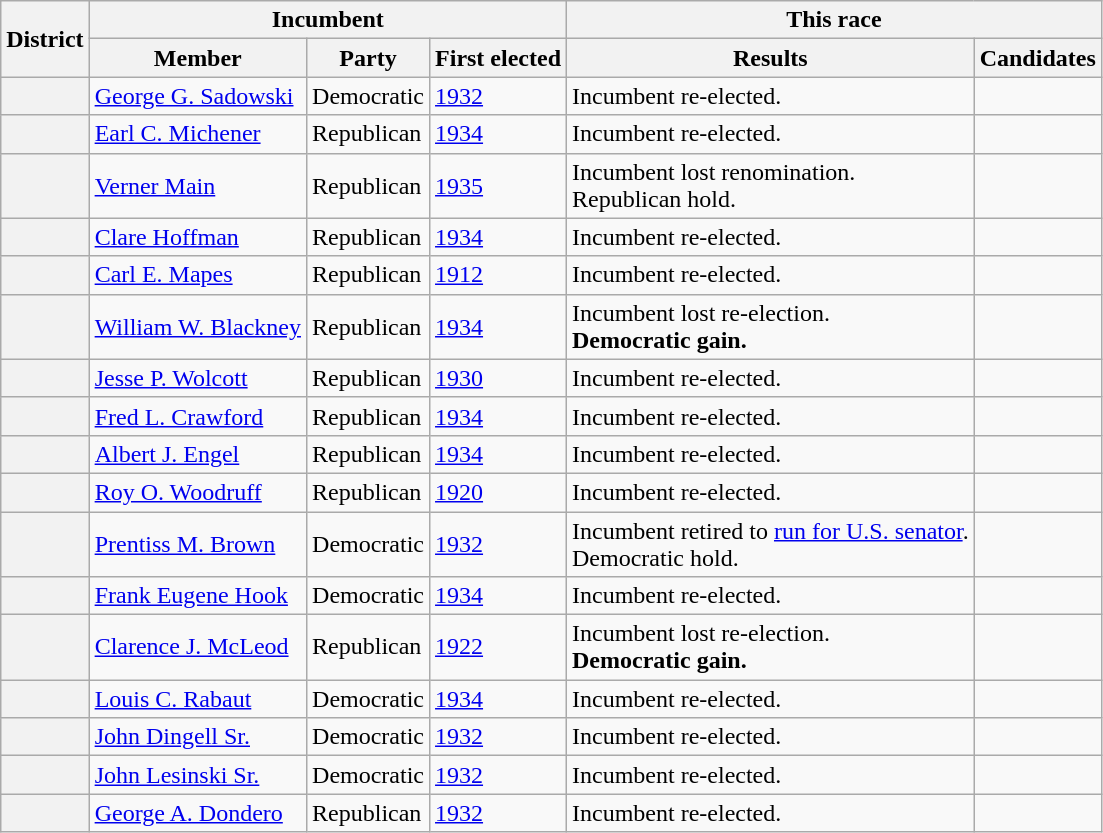<table class=wikitable>
<tr>
<th rowspan=2>District</th>
<th colspan=3>Incumbent</th>
<th colspan=2>This race</th>
</tr>
<tr>
<th>Member</th>
<th>Party</th>
<th>First elected</th>
<th>Results</th>
<th>Candidates</th>
</tr>
<tr>
<th></th>
<td><a href='#'>George G. Sadowski</a></td>
<td>Democratic</td>
<td><a href='#'>1932</a></td>
<td>Incumbent re-elected.</td>
<td nowrap></td>
</tr>
<tr>
<th></th>
<td><a href='#'>Earl C. Michener</a></td>
<td>Republican</td>
<td><a href='#'>1934</a></td>
<td>Incumbent re-elected.</td>
<td nowrap></td>
</tr>
<tr>
<th></th>
<td><a href='#'>Verner Main</a></td>
<td>Republican</td>
<td><a href='#'>1935 </a></td>
<td>Incumbent lost renomination.<br>Republican hold.</td>
<td nowrap></td>
</tr>
<tr>
<th></th>
<td><a href='#'>Clare Hoffman</a></td>
<td>Republican</td>
<td><a href='#'>1934</a></td>
<td>Incumbent re-elected.</td>
<td nowrap></td>
</tr>
<tr>
<th></th>
<td><a href='#'>Carl E. Mapes</a></td>
<td>Republican</td>
<td><a href='#'>1912</a></td>
<td>Incumbent re-elected.</td>
<td nowrap></td>
</tr>
<tr>
<th></th>
<td><a href='#'>William W. Blackney</a></td>
<td>Republican</td>
<td><a href='#'>1934</a></td>
<td>Incumbent lost re-election.<br><strong>Democratic gain.</strong></td>
<td nowrap></td>
</tr>
<tr>
<th></th>
<td><a href='#'>Jesse P. Wolcott</a></td>
<td>Republican</td>
<td><a href='#'>1930</a></td>
<td>Incumbent re-elected.</td>
<td nowrap></td>
</tr>
<tr>
<th></th>
<td><a href='#'>Fred L. Crawford</a></td>
<td>Republican</td>
<td><a href='#'>1934</a></td>
<td>Incumbent re-elected.</td>
<td nowrap></td>
</tr>
<tr>
<th></th>
<td><a href='#'>Albert J. Engel</a></td>
<td>Republican</td>
<td><a href='#'>1934</a></td>
<td>Incumbent re-elected.</td>
<td nowrap></td>
</tr>
<tr>
<th></th>
<td><a href='#'>Roy O. Woodruff</a></td>
<td>Republican</td>
<td><a href='#'>1920</a></td>
<td>Incumbent re-elected.</td>
<td nowrap></td>
</tr>
<tr>
<th></th>
<td><a href='#'>Prentiss M. Brown</a></td>
<td>Democratic</td>
<td><a href='#'>1932</a></td>
<td>Incumbent retired to <a href='#'>run for U.S. senator</a>.<br>Democratic hold.</td>
<td nowrap></td>
</tr>
<tr>
<th></th>
<td><a href='#'>Frank Eugene Hook</a></td>
<td>Democratic</td>
<td><a href='#'>1934</a></td>
<td>Incumbent re-elected.</td>
<td nowrap></td>
</tr>
<tr>
<th></th>
<td><a href='#'>Clarence J. McLeod</a></td>
<td>Republican</td>
<td><a href='#'>1922</a></td>
<td>Incumbent lost re-election.<br><strong>Democratic gain.</strong></td>
<td nowrap></td>
</tr>
<tr>
<th></th>
<td><a href='#'>Louis C. Rabaut</a></td>
<td>Democratic</td>
<td><a href='#'>1934</a></td>
<td>Incumbent re-elected.</td>
<td nowrap></td>
</tr>
<tr>
<th></th>
<td><a href='#'>John Dingell Sr.</a></td>
<td>Democratic</td>
<td><a href='#'>1932</a></td>
<td>Incumbent re-elected.</td>
<td nowrap></td>
</tr>
<tr>
<th></th>
<td><a href='#'>John Lesinski Sr.</a></td>
<td>Democratic</td>
<td><a href='#'>1932</a></td>
<td>Incumbent re-elected.</td>
<td nowrap></td>
</tr>
<tr>
<th></th>
<td><a href='#'>George A. Dondero</a></td>
<td>Republican</td>
<td><a href='#'>1932</a></td>
<td>Incumbent re-elected.</td>
<td nowrap></td>
</tr>
</table>
